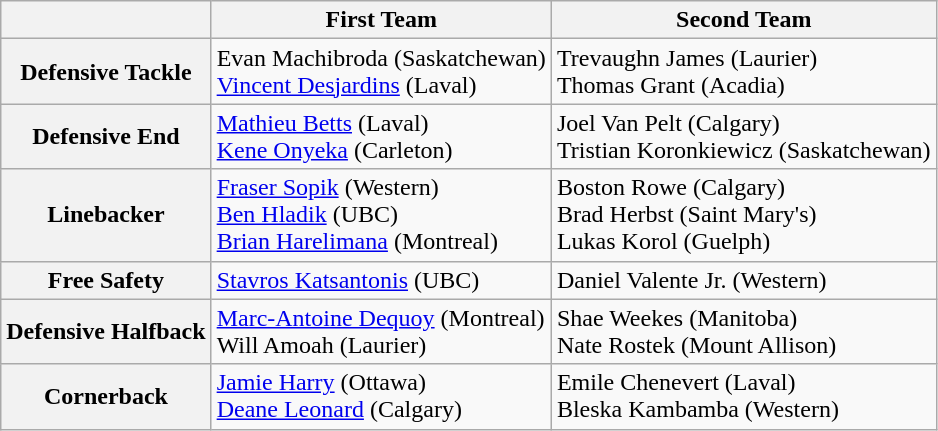<table class="wikitable">
<tr>
<th></th>
<th>First Team</th>
<th>Second Team</th>
</tr>
<tr>
<th>Defensive Tackle</th>
<td>Evan Machibroda (Saskatchewan)<br><a href='#'>Vincent Desjardins</a> (Laval)</td>
<td>Trevaughn James (Laurier)<br>Thomas Grant (Acadia)</td>
</tr>
<tr>
<th>Defensive End</th>
<td><a href='#'>Mathieu Betts</a> (Laval)<br><a href='#'>Kene Onyeka</a> (Carleton)</td>
<td>Joel Van Pelt (Calgary)<br>Tristian Koronkiewicz (Saskatchewan)</td>
</tr>
<tr>
<th>Linebacker</th>
<td><a href='#'>Fraser Sopik</a> (Western)<br><a href='#'>Ben Hladik</a> (UBC)<br><a href='#'>Brian Harelimana</a> (Montreal)</td>
<td>Boston Rowe (Calgary)<br>Brad Herbst (Saint Mary's)<br>Lukas Korol (Guelph)</td>
</tr>
<tr>
<th>Free Safety</th>
<td><a href='#'>Stavros Katsantonis</a> (UBC)</td>
<td>Daniel Valente Jr. (Western)</td>
</tr>
<tr>
<th>Defensive Halfback</th>
<td><a href='#'>Marc-Antoine Dequoy</a> (Montreal)<br>Will Amoah (Laurier)</td>
<td>Shae Weekes (Manitoba)<br>Nate Rostek (Mount Allison)</td>
</tr>
<tr>
<th>Cornerback</th>
<td><a href='#'>Jamie Harry</a> (Ottawa)<br><a href='#'>Deane Leonard</a> (Calgary)</td>
<td>Emile Chenevert (Laval)<br>Bleska Kambamba (Western)</td>
</tr>
</table>
